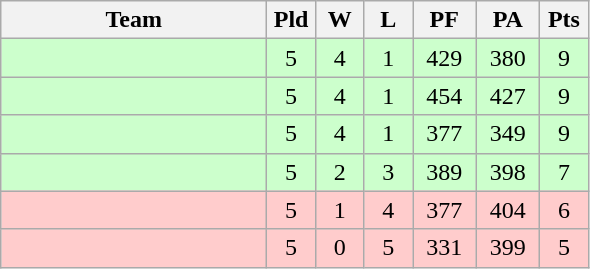<table class="wikitable" style="text-align:center;">
<tr>
<th width=170>Team</th>
<th width=25>Pld</th>
<th width=25>W</th>
<th width=25>L</th>
<th width=35>PF</th>
<th width=35>PA</th>
<th width=25>Pts</th>
</tr>
<tr bgcolor=#ccffcc>
<td align="left"></td>
<td>5</td>
<td>4</td>
<td>1</td>
<td>429</td>
<td>380</td>
<td>9</td>
</tr>
<tr bgcolor=#ccffcc>
<td align="left"></td>
<td>5</td>
<td>4</td>
<td>1</td>
<td>454</td>
<td>427</td>
<td>9</td>
</tr>
<tr bgcolor=#ccffcc>
<td align="left"></td>
<td>5</td>
<td>4</td>
<td>1</td>
<td>377</td>
<td>349</td>
<td>9</td>
</tr>
<tr bgcolor=#ccffcc>
<td align="left"></td>
<td>5</td>
<td>2</td>
<td>3</td>
<td>389</td>
<td>398</td>
<td>7</td>
</tr>
<tr bgcolor=#ffcccc>
<td align="left"></td>
<td>5</td>
<td>1</td>
<td>4</td>
<td>377</td>
<td>404</td>
<td>6</td>
</tr>
<tr bgcolor=#ffcccc>
<td align="left"></td>
<td>5</td>
<td>0</td>
<td>5</td>
<td>331</td>
<td>399</td>
<td>5</td>
</tr>
</table>
